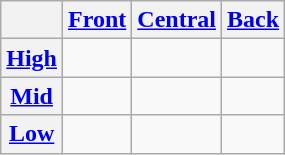<table class="wikitable" style="text-align:center;">
<tr>
<th></th>
<th><a href='#'>Front</a></th>
<th><a href='#'>Central</a></th>
<th><a href='#'>Back</a></th>
</tr>
<tr>
<th><a href='#'>High</a></th>
<td></td>
<td></td>
<td></td>
</tr>
<tr>
<th><a href='#'>Mid</a></th>
<td></td>
<td></td>
<td></td>
</tr>
<tr>
<th><a href='#'>Low</a></th>
<td></td>
<td></td>
<td></td>
</tr>
</table>
